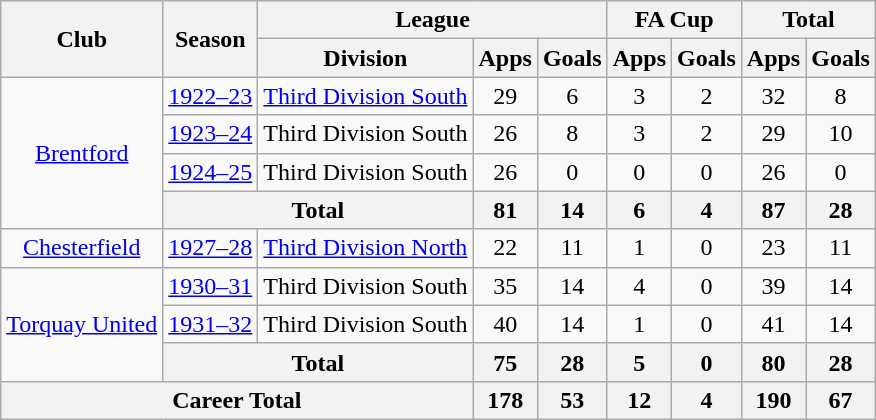<table class="wikitable" style="text-align: center;">
<tr>
<th rowspan="2">Club</th>
<th rowspan="2">Season</th>
<th colspan="3">League</th>
<th colspan="2">FA Cup</th>
<th colspan="2">Total</th>
</tr>
<tr>
<th>Division</th>
<th>Apps</th>
<th>Goals</th>
<th>Apps</th>
<th>Goals</th>
<th>Apps</th>
<th>Goals</th>
</tr>
<tr>
<td rowspan="4"><a href='#'>Brentford</a></td>
<td><a href='#'>1922–23</a></td>
<td><a href='#'>Third Division South</a></td>
<td>29</td>
<td>6</td>
<td>3</td>
<td>2</td>
<td>32</td>
<td>8</td>
</tr>
<tr>
<td><a href='#'>1923–24</a></td>
<td>Third Division South</td>
<td>26</td>
<td>8</td>
<td>3</td>
<td>2</td>
<td>29</td>
<td>10</td>
</tr>
<tr>
<td><a href='#'>1924–25</a></td>
<td>Third Division South</td>
<td>26</td>
<td>0</td>
<td>0</td>
<td>0</td>
<td>26</td>
<td>0</td>
</tr>
<tr>
<th colspan="2">Total</th>
<th>81</th>
<th>14</th>
<th>6</th>
<th>4</th>
<th>87</th>
<th>28</th>
</tr>
<tr>
<td><a href='#'>Chesterfield</a></td>
<td><a href='#'>1927–28</a></td>
<td><a href='#'>Third Division North</a></td>
<td>22</td>
<td>11</td>
<td>1</td>
<td>0</td>
<td>23</td>
<td>11</td>
</tr>
<tr>
<td rowspan="3"><a href='#'>Torquay United</a></td>
<td><a href='#'>1930–31</a></td>
<td>Third Division South</td>
<td>35</td>
<td>14</td>
<td>4</td>
<td>0</td>
<td>39</td>
<td>14</td>
</tr>
<tr>
<td><a href='#'>1931–32</a></td>
<td>Third Division South</td>
<td>40</td>
<td>14</td>
<td>1</td>
<td>0</td>
<td>41</td>
<td>14</td>
</tr>
<tr>
<th colspan="2">Total</th>
<th>75</th>
<th>28</th>
<th>5</th>
<th>0</th>
<th>80</th>
<th>28</th>
</tr>
<tr>
<th colspan="3">Career Total</th>
<th>178</th>
<th>53</th>
<th>12</th>
<th>4</th>
<th>190</th>
<th>67</th>
</tr>
</table>
